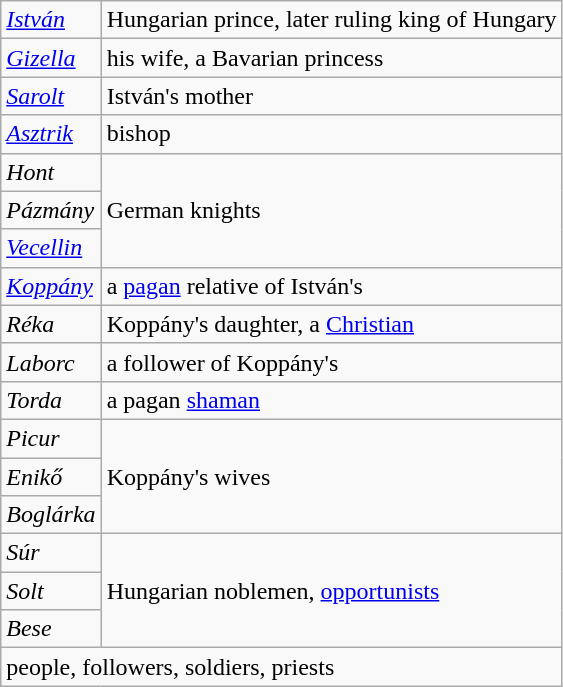<table class="wikitable" style="text-align:left">
<tr>
<td><em><a href='#'>István</a></em></td>
<td>Hungarian prince, later ruling king of Hungary</td>
</tr>
<tr>
<td><em><a href='#'>Gizella</a></em></td>
<td>his wife, a Bavarian princess</td>
</tr>
<tr>
<td><em><a href='#'>Sarolt</a></em></td>
<td>István's mother</td>
</tr>
<tr>
<td><em><a href='#'>Asztrik</a></em></td>
<td>bishop</td>
</tr>
<tr>
<td><em>Hont</em></td>
<td rowspan=3>German knights</td>
</tr>
<tr>
<td><em>Pázmány</em></td>
</tr>
<tr>
<td><em><a href='#'>Vecellin</a></em></td>
</tr>
<tr>
<td><em><a href='#'>Koppány</a></em></td>
<td>a <a href='#'>pagan</a> relative of István's</td>
</tr>
<tr>
<td><em>Réka</em></td>
<td>Koppány's daughter, a <a href='#'>Christian</a></td>
</tr>
<tr>
<td><em>Laborc</em></td>
<td>a follower of Koppány's</td>
</tr>
<tr>
<td><em>Torda</em></td>
<td>a pagan <a href='#'>shaman</a></td>
</tr>
<tr>
<td><em>Picur</em></td>
<td rowspan=3>Koppány's wives</td>
</tr>
<tr>
<td><em>Enikő</em></td>
</tr>
<tr>
<td><em>Boglárka</em></td>
</tr>
<tr>
<td><em>Súr</em></td>
<td rowspan=3>Hungarian noblemen, <a href='#'>opportunists</a></td>
</tr>
<tr>
<td><em>Solt</em></td>
</tr>
<tr>
<td><em>Bese</em></td>
</tr>
<tr>
<td colspan=2>people, followers, soldiers, priests</td>
</tr>
</table>
